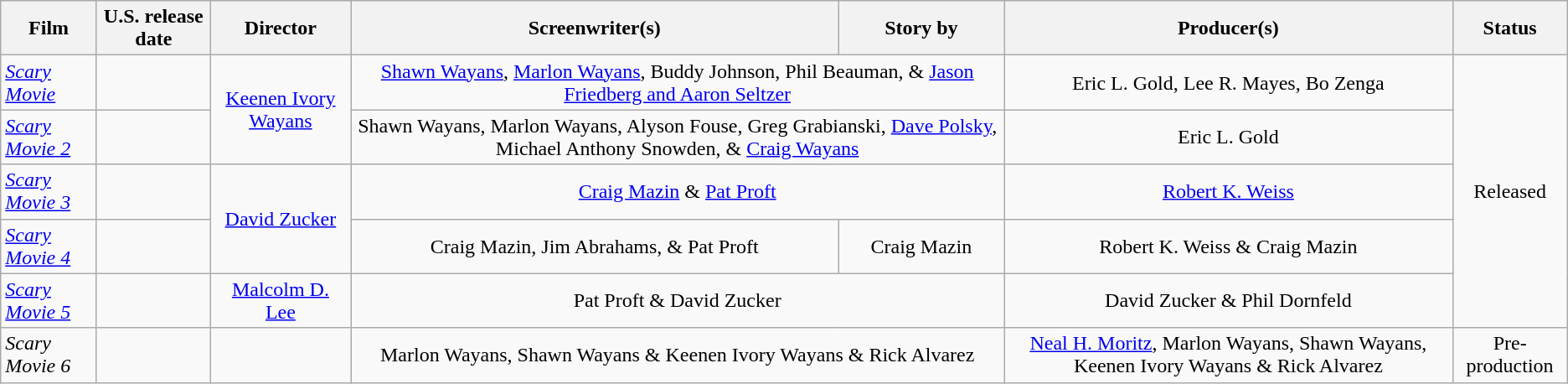<table class="wikitable plainrowheaders" style="text-align:center;">
<tr>
<th>Film</th>
<th>U.S. release date</th>
<th>Director</th>
<th>Screenwriter(s)</th>
<th>Story by</th>
<th>Producer(s)</th>
<th>Status</th>
</tr>
<tr>
<td style="text-align:left"><em><a href='#'>Scary Movie</a></em></td>
<td style="text-align:left"></td>
<td rowspan="2"><a href='#'>Keenen Ivory Wayans</a></td>
<td colspan="2"><a href='#'>Shawn Wayans</a>, <a href='#'>Marlon Wayans</a>, Buddy Johnson, Phil Beauman, & <a href='#'>Jason Friedberg and Aaron Seltzer</a></td>
<td>Eric L. Gold, Lee R. Mayes, Bo Zenga</td>
<td rowspan="5">Released</td>
</tr>
<tr>
<td style="text-align:left"><em><a href='#'>Scary Movie 2</a></em></td>
<td style="text-align:left"></td>
<td colspan="2">Shawn Wayans, Marlon Wayans, Alyson Fouse, Greg Grabianski, <a href='#'>Dave Polsky</a>, Michael Anthony Snowden, & <a href='#'>Craig Wayans</a></td>
<td>Eric L. Gold</td>
</tr>
<tr>
<td style="text-align:left"><em><a href='#'>Scary Movie 3</a></em></td>
<td style="text-align:left"></td>
<td rowspan="2"><a href='#'>David Zucker</a></td>
<td colspan="2"><a href='#'>Craig Mazin</a> & <a href='#'>Pat Proft</a></td>
<td><a href='#'>Robert K. Weiss</a></td>
</tr>
<tr>
<td style="text-align:left"><em><a href='#'>Scary Movie 4</a></em></td>
<td style="text-align:left"></td>
<td>Craig Mazin, Jim Abrahams, & Pat Proft</td>
<td>Craig Mazin</td>
<td>Robert K. Weiss & Craig Mazin</td>
</tr>
<tr>
<td style="text-align:left"><em><a href='#'>Scary Movie 5</a></em></td>
<td style="text-align:left"></td>
<td><a href='#'>Malcolm D. Lee</a></td>
<td colspan="2">Pat Proft & David Zucker</td>
<td>David Zucker & Phil Dornfeld</td>
</tr>
<tr>
<td style="text-align:left"><em>Scary Movie 6</em></td>
<td style="text-align:left"></td>
<td></td>
<td colspan="2">Marlon Wayans, Shawn Wayans & Keenen Ivory Wayans & Rick Alvarez</td>
<td><a href='#'>Neal H. Moritz</a>, Marlon Wayans, Shawn Wayans, Keenen Ivory Wayans & Rick Alvarez</td>
<td>Pre-production</td>
</tr>
</table>
